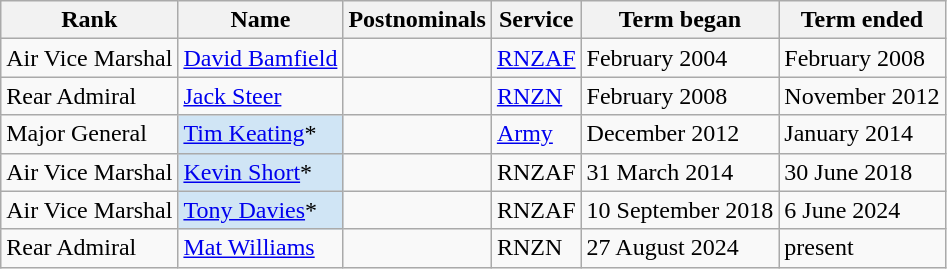<table class="wikitable">
<tr>
<th>Rank</th>
<th>Name</th>
<th>Postnominals</th>
<th>Service</th>
<th>Term began</th>
<th>Term ended</th>
</tr>
<tr>
<td>Air Vice Marshal</td>
<td><a href='#'>David Bamfield</a></td>
<td></td>
<td><a href='#'>RNZAF</a></td>
<td>February 2004</td>
<td>February 2008</td>
</tr>
<tr>
<td>Rear Admiral</td>
<td><a href='#'>Jack Steer</a></td>
<td></td>
<td><a href='#'>RNZN</a></td>
<td>February 2008</td>
<td>November 2012</td>
</tr>
<tr>
<td>Major General</td>
<td style="background:#d0e5f5;"><a href='#'>Tim Keating</a>*</td>
<td></td>
<td><a href='#'>Army</a></td>
<td>December 2012</td>
<td>January 2014</td>
</tr>
<tr>
<td>Air Vice Marshal</td>
<td style="background:#d0e5f5;"><a href='#'>Kevin Short</a>*</td>
<td></td>
<td>RNZAF</td>
<td>31 March 2014</td>
<td>30 June 2018</td>
</tr>
<tr>
<td>Air Vice Marshal</td>
<td style="background:#d0e5f5;"><a href='#'>Tony Davies</a>*</td>
<td></td>
<td>RNZAF</td>
<td>10 September 2018</td>
<td>6 June 2024</td>
</tr>
<tr>
<td>Rear Admiral</td>
<td><a href='#'>Mat Williams</a></td>
<td></td>
<td>RNZN</td>
<td>27 August 2024</td>
<td>present</td>
</tr>
</table>
